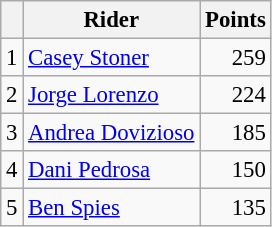<table class="wikitable" style="font-size: 95%;">
<tr>
<th></th>
<th>Rider</th>
<th>Points</th>
</tr>
<tr>
<td align=center>1</td>
<td> <a href='#'>Casey Stoner</a></td>
<td align=right>259</td>
</tr>
<tr>
<td align=center>2</td>
<td> <a href='#'>Jorge Lorenzo</a></td>
<td align=right>224</td>
</tr>
<tr>
<td align=center>3</td>
<td> <a href='#'>Andrea Dovizioso</a></td>
<td align=right>185</td>
</tr>
<tr>
<td align=center>4</td>
<td> <a href='#'>Dani Pedrosa</a></td>
<td align=right>150</td>
</tr>
<tr>
<td align=center>5</td>
<td> <a href='#'>Ben Spies</a></td>
<td align=right>135</td>
</tr>
</table>
